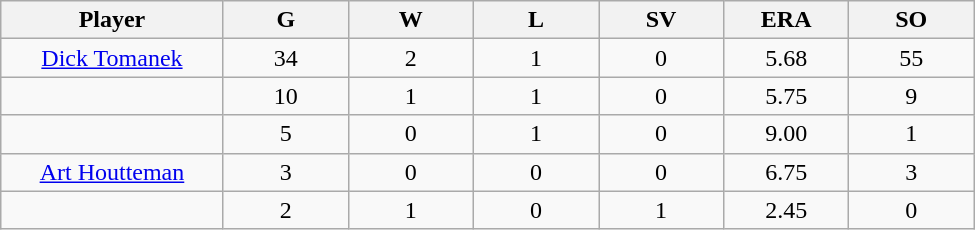<table class="wikitable sortable">
<tr>
<th bgcolor="#DDDDFF" width="16%">Player</th>
<th bgcolor="#DDDDFF" width="9%">G</th>
<th bgcolor="#DDDDFF" width="9%">W</th>
<th bgcolor="#DDDDFF" width="9%">L</th>
<th bgcolor="#DDDDFF" width="9%">SV</th>
<th bgcolor="#DDDDFF" width="9%">ERA</th>
<th bgcolor="#DDDDFF" width="9%">SO</th>
</tr>
<tr align="center">
<td><a href='#'>Dick Tomanek</a></td>
<td>34</td>
<td>2</td>
<td>1</td>
<td>0</td>
<td>5.68</td>
<td>55</td>
</tr>
<tr align="center">
<td></td>
<td>10</td>
<td>1</td>
<td>1</td>
<td>0</td>
<td>5.75</td>
<td>9</td>
</tr>
<tr align="center">
<td></td>
<td>5</td>
<td>0</td>
<td>1</td>
<td>0</td>
<td>9.00</td>
<td>1</td>
</tr>
<tr align="center">
<td><a href='#'>Art Houtteman</a></td>
<td>3</td>
<td>0</td>
<td>0</td>
<td>0</td>
<td>6.75</td>
<td>3</td>
</tr>
<tr align="center">
<td></td>
<td>2</td>
<td>1</td>
<td>0</td>
<td>1</td>
<td>2.45</td>
<td>0</td>
</tr>
</table>
